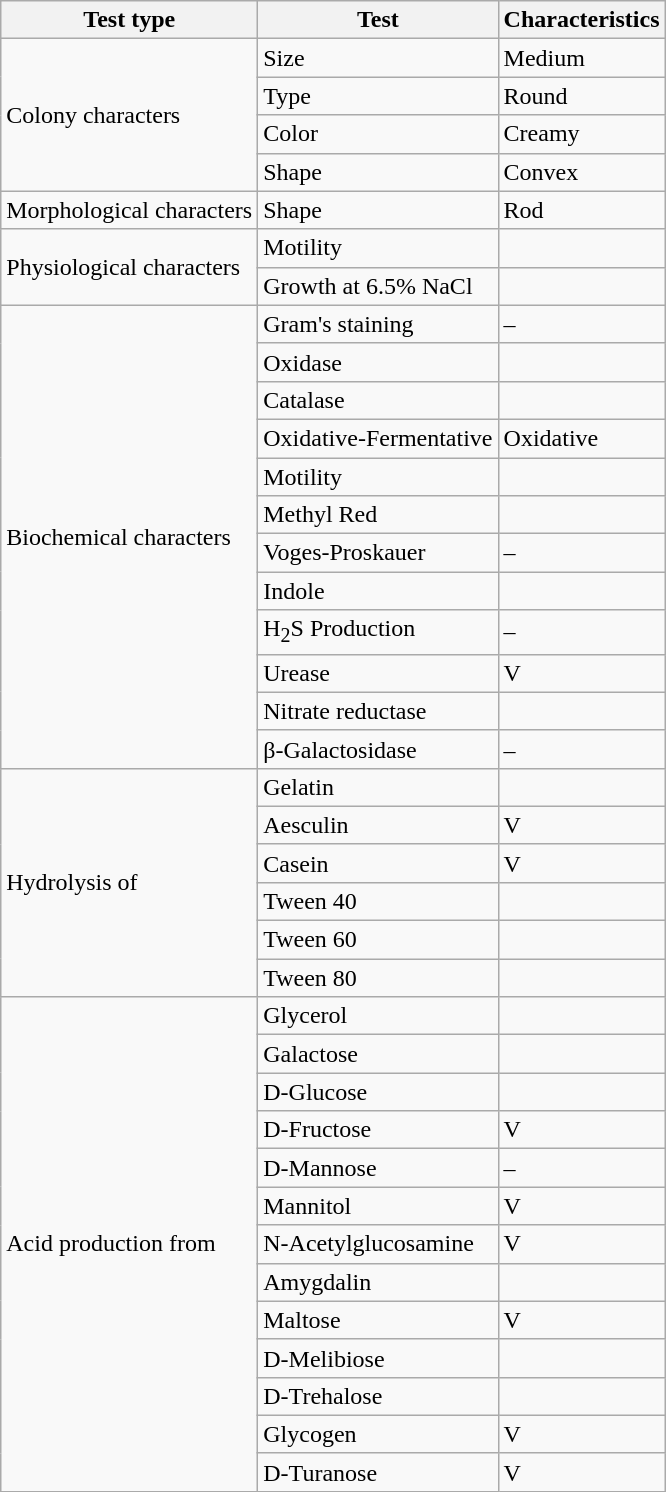<table class="wikitable">
<tr>
<th>Test type</th>
<th>Test</th>
<th>Characteristics</th>
</tr>
<tr>
<td rowspan="4">Colony  characters</td>
<td>Size</td>
<td>Medium</td>
</tr>
<tr>
<td>Type</td>
<td>Round</td>
</tr>
<tr>
<td>Color</td>
<td>Creamy</td>
</tr>
<tr>
<td>Shape</td>
<td>Convex</td>
</tr>
<tr>
<td>Morphological  characters</td>
<td>Shape</td>
<td>Rod</td>
</tr>
<tr>
<td rowspan="2">Physiological  characters</td>
<td>Motility</td>
<td></td>
</tr>
<tr>
<td>Growth  at 6.5% NaCl</td>
<td></td>
</tr>
<tr>
<td rowspan="12">Biochemical  characters</td>
<td>Gram's staining</td>
<td>–</td>
</tr>
<tr>
<td>Oxidase</td>
<td></td>
</tr>
<tr>
<td>Catalase</td>
<td></td>
</tr>
<tr>
<td>Oxidative-Fermentative</td>
<td>Oxidative</td>
</tr>
<tr>
<td>Motility</td>
<td></td>
</tr>
<tr>
<td>Methyl Red</td>
<td></td>
</tr>
<tr>
<td>Voges-Proskauer</td>
<td>–</td>
</tr>
<tr>
<td>Indole</td>
<td></td>
</tr>
<tr>
<td>H<sub>2</sub>S Production</td>
<td>–</td>
</tr>
<tr>
<td>Urease</td>
<td>V</td>
</tr>
<tr>
<td>Nitrate reductase</td>
<td></td>
</tr>
<tr>
<td>β-Galactosidase</td>
<td>–</td>
</tr>
<tr>
<td rowspan="6">Hydrolysis  of</td>
<td>Gelatin</td>
<td></td>
</tr>
<tr>
<td>Aesculin</td>
<td>V</td>
</tr>
<tr>
<td>Casein</td>
<td>V</td>
</tr>
<tr>
<td>Tween 40</td>
<td></td>
</tr>
<tr>
<td>Tween 60</td>
<td></td>
</tr>
<tr>
<td>Tween 80</td>
<td></td>
</tr>
<tr>
<td rowspan="13">Acid  production from</td>
<td>Glycerol</td>
<td></td>
</tr>
<tr>
<td>Galactose</td>
<td></td>
</tr>
<tr>
<td>D-Glucose</td>
<td></td>
</tr>
<tr>
<td>D-Fructose</td>
<td>V</td>
</tr>
<tr>
<td>D-Mannose</td>
<td>–</td>
</tr>
<tr>
<td>Mannitol</td>
<td>V</td>
</tr>
<tr>
<td>N-Acetylglucosamine</td>
<td>V</td>
</tr>
<tr>
<td>Amygdalin</td>
<td></td>
</tr>
<tr>
<td>Maltose</td>
<td>V</td>
</tr>
<tr>
<td>D-Melibiose</td>
<td></td>
</tr>
<tr>
<td>D-Trehalose</td>
<td></td>
</tr>
<tr>
<td>Glycogen</td>
<td>V</td>
</tr>
<tr>
<td>D-Turanose</td>
<td>V</td>
</tr>
</table>
